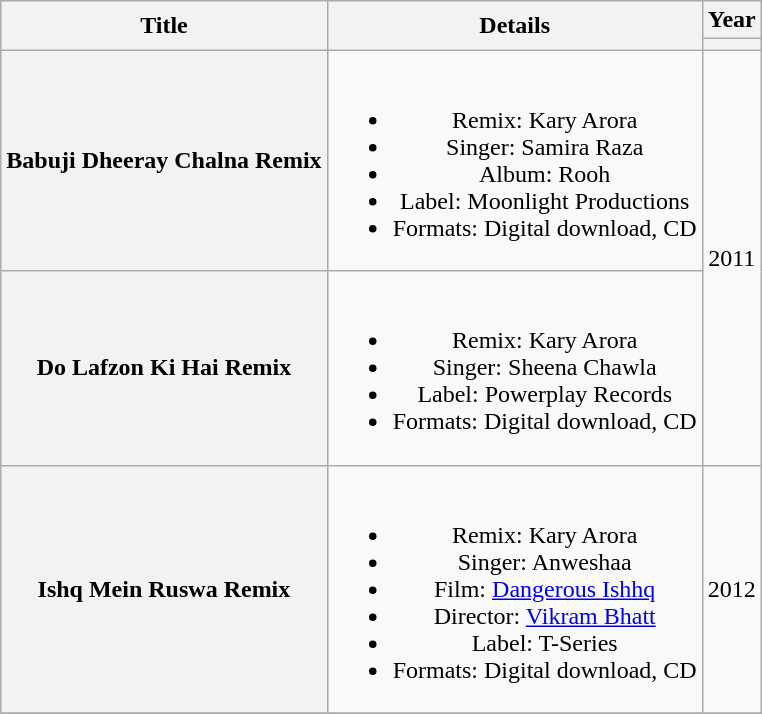<table class="wikitable plainrowheaders" style="text-align:center;">
<tr>
<th scope="col" rowspan="2">Title</th>
<th scope="col" rowspan="2">Details</th>
<th scope="col" colspan="5">Year</th>
</tr>
<tr>
<th></th>
</tr>
<tr>
<th scope="row">Babuji Dheeray Chalna Remix</th>
<td><br><ul><li>Remix: Kary Arora</li><li>Singer: Samira Raza</li><li>Album: Rooh</li><li>Label: Moonlight Productions</li><li>Formats: Digital download, CD</li></ul></td>
<td rowspan="2">2011</td>
</tr>
<tr>
<th scope="row">Do Lafzon Ki Hai Remix</th>
<td><br><ul><li>Remix: Kary Arora</li><li>Singer: Sheena Chawla</li><li>Label: Powerplay Records</li><li>Formats: Digital download, CD</li></ul></td>
</tr>
<tr>
<th scope="row">Ishq Mein Ruswa Remix</th>
<td><br><ul><li>Remix: Kary Arora</li><li>Singer: Anweshaa</li><li>Film: <a href='#'>Dangerous Ishhq</a></li><li>Director: <a href='#'>Vikram Bhatt</a></li><li>Label: T-Series</li><li>Formats: Digital download, CD</li></ul></td>
<td>2012</td>
</tr>
<tr>
</tr>
</table>
